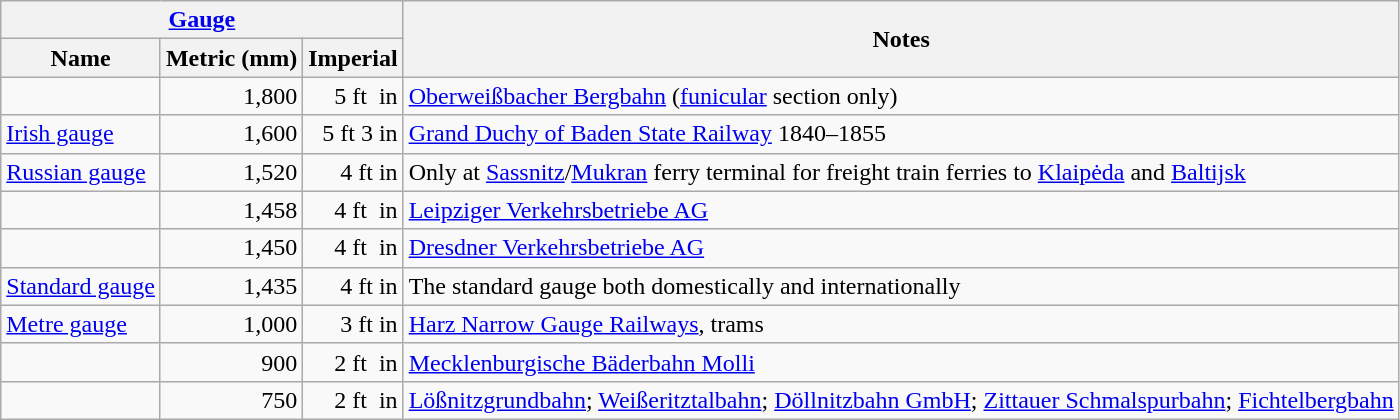<table class=wikitable>
<tr>
<th colspan=3><a href='#'>Gauge</a></th>
<th rowspan=2>Notes</th>
</tr>
<tr>
<th>Name</th>
<th>Metric (mm)</th>
<th>Imperial</th>
</tr>
<tr>
<td></td>
<td align="right">1,800</td>
<td align="right">5 ft  in</td>
<td><a href='#'>Oberweißbacher Bergbahn</a> (<a href='#'>funicular</a> section only)</td>
</tr>
<tr>
<td><a href='#'>Irish gauge</a></td>
<td align="right">1,600</td>
<td align="right">5 ft 3 in</td>
<td><a href='#'>Grand Duchy of Baden State Railway</a> 1840–1855</td>
</tr>
<tr>
<td><a href='#'>Russian gauge</a></td>
<td align="right">1,520</td>
<td align="right">4 ft  in</td>
<td>Only at <a href='#'>Sassnitz</a>/<a href='#'>Mukran</a> ferry terminal for freight train ferries to <a href='#'>Klaipėda</a> and <a href='#'>Baltijsk</a></td>
</tr>
<tr>
<td></td>
<td align="right">1,458</td>
<td align="right">4 ft  in</td>
<td><a href='#'>Leipziger Verkehrsbetriebe AG</a></td>
</tr>
<tr>
<td></td>
<td align="right">1,450</td>
<td align="right">4 ft  in</td>
<td><a href='#'>Dresdner Verkehrsbetriebe AG</a></td>
</tr>
<tr>
<td><a href='#'>Standard gauge</a></td>
<td align="right">1,435</td>
<td align="right">4 ft  in</td>
<td>The standard gauge both domestically and internationally</td>
</tr>
<tr>
<td><a href='#'>Metre gauge</a></td>
<td align="right">1,000</td>
<td align="right">3 ft  in</td>
<td><a href='#'>Harz Narrow Gauge Railways</a>, trams</td>
</tr>
<tr>
<td></td>
<td align=right>900</td>
<td align=right>2 ft  in</td>
<td><a href='#'>Mecklenburgische Bäderbahn Molli</a></td>
</tr>
<tr>
<td></td>
<td align=right>750</td>
<td align=right>2 ft  in</td>
<td><a href='#'>Lößnitzgrundbahn</a>; <a href='#'>Weißeritztalbahn</a>; <a href='#'>Döllnitzbahn GmbH</a>; <a href='#'>Zittauer Schmalspurbahn</a>; <a href='#'>Fichtelbergbahn</a></td>
</tr>
</table>
